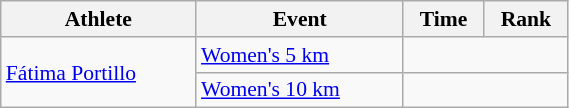<table class="wikitable" style="text-align:center; font-size:90%; width:30%;">
<tr>
<th>Athlete</th>
<th>Event</th>
<th>Time</th>
<th>Rank</th>
</tr>
<tr>
<td align=left rowspan=2><a href='#'>Fátima Portillo</a></td>
<td align=left><a href='#'>Women's 5 km</a></td>
<td colspan=2></td>
</tr>
<tr>
<td align=left><a href='#'>Women's 10 km</a></td>
<td colspan=2></td>
</tr>
</table>
